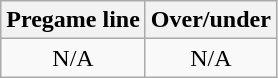<table class="wikitable">
<tr align="center">
<th style=>Pregame line</th>
<th style=>Over/under</th>
</tr>
<tr align="center">
<td>N/A</td>
<td>N/A</td>
</tr>
</table>
